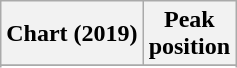<table class="wikitable sortable plainrowheaders" style="text-align:center">
<tr>
<th scope="col">Chart (2019)</th>
<th scope="col">Peak<br>position</th>
</tr>
<tr>
</tr>
<tr>
</tr>
</table>
